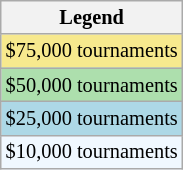<table class="wikitable" style="font-size:85%">
<tr>
<th>Legend</th>
</tr>
<tr style="background:#f7e98e;">
<td>$75,000  tournaments</td>
</tr>
<tr style="background:#addfad;">
<td>$50,000  tournaments</td>
</tr>
<tr style="background:lightblue;">
<td>$25,000 tournaments</td>
</tr>
<tr style="background:#f0f8ff;">
<td>$10,000 tournaments</td>
</tr>
</table>
